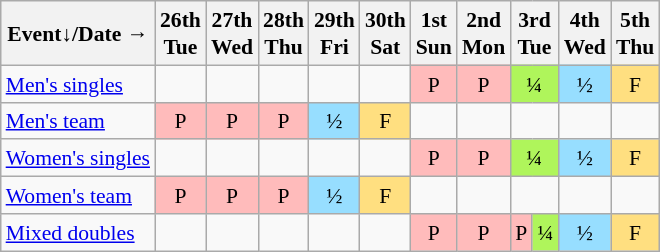<table class="wikitable" style="margin:0.5em auto; font-size:90%; line-height:1.25em; text-align:center;">
<tr>
<th>Event↓/Date →</th>
<th>26th<br>Tue</th>
<th>27th<br>Wed</th>
<th>28th<br>Thu</th>
<th>29th<br>Fri</th>
<th>30th<br>Sat</th>
<th>1st<br>Sun</th>
<th>2nd<br>Mon</th>
<th colspan=2>3rd<br>Tue</th>
<th>4th<br>Wed</th>
<th>5th<br>Thu</th>
</tr>
<tr>
<td align="left"><a href='#'>Men's singles</a></td>
<td></td>
<td></td>
<td></td>
<td></td>
<td></td>
<td bgcolor="#FFBBBB">P</td>
<td bgcolor="#FFBBBB">P</td>
<td colspan=2 bgcolor="#AFF55B">¼</td>
<td bgcolor="#97DEFF">½</td>
<td bgcolor="#FFDF80">F</td>
</tr>
<tr>
<td align="left"><a href='#'>Men's team</a></td>
<td bgcolor="#FFBBBB">P</td>
<td bgcolor="#FFBBBB">P</td>
<td bgcolor="#FFBBBB">P</td>
<td bgcolor="#97DEFF">½</td>
<td bgcolor="#FFDF80">F</td>
<td></td>
<td></td>
<td colspan=2></td>
<td></td>
<td></td>
</tr>
<tr>
<td align="left"><a href='#'>Women's singles</a></td>
<td></td>
<td></td>
<td></td>
<td></td>
<td></td>
<td bgcolor="#FFBBBB">P</td>
<td bgcolor="#FFBBBB">P</td>
<td colspan=2 bgcolor="#AFF55B">¼</td>
<td bgcolor="#97DEFF">½</td>
<td bgcolor="#FFDF80">F</td>
</tr>
<tr>
<td align="left"><a href='#'>Women's team</a></td>
<td bgcolor="#FFBBBB">P</td>
<td bgcolor="#FFBBBB">P</td>
<td bgcolor="#FFBBBB">P</td>
<td bgcolor="#97DEFF">½</td>
<td bgcolor="#FFDF80">F</td>
<td></td>
<td></td>
<td colspan=2></td>
<td></td>
<td></td>
</tr>
<tr>
<td align="left"><a href='#'>Mixed doubles</a></td>
<td></td>
<td></td>
<td></td>
<td></td>
<td></td>
<td bgcolor="#FFBBBB">P</td>
<td bgcolor="#FFBBBB">P</td>
<td bgcolor="#FFBBBB">P</td>
<td bgcolor="#AFF55B">¼</td>
<td bgcolor="#97DEFF">½</td>
<td bgcolor="#FFDF80">F</td>
</tr>
</table>
